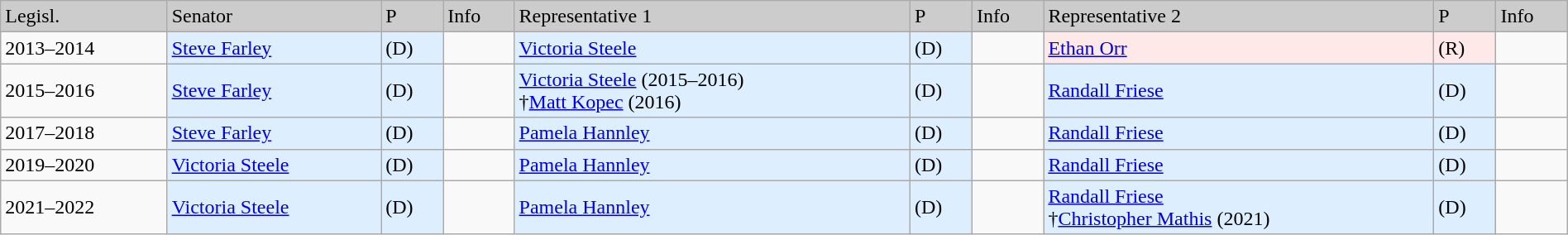<table class=wikitable width="100%" border="1">
<tr style="background-color:#cccccc;">
<td>Legisl.</td>
<td>Senator</td>
<td>P</td>
<td>Info</td>
<td>Representative 1</td>
<td>P</td>
<td>Info</td>
<td>Representative 2</td>
<td>P</td>
<td>Info</td>
</tr>
<tr>
<td>2013–2014</td>
<td style="background:#DDEEFF"><a href='#'>Steve Farley</a></td>
<td style="background:#DDEEFF">(D)</td>
<td></td>
<td style="background:#DDEEFF"><a href='#'>Victoria Steele</a></td>
<td style="background:#DDEEFF">(D)</td>
<td></td>
<td style="background:#FFE8E8"><a href='#'>Ethan Orr</a></td>
<td style="background:#FFE8E8">(R)</td>
<td></td>
</tr>
<tr>
<td>2015–2016</td>
<td style="background:#DDEEFF"><a href='#'>Steve Farley</a></td>
<td style="background:#DDEEFF">(D)</td>
<td></td>
<td style="background:#DDEEFF"><a href='#'>Victoria Steele</a> (2015–2016)<br>†<a href='#'>Matt Kopec</a> (2016)</td>
<td style="background:#DDEEFF">(D)</td>
<td></td>
<td style="background:#DDEEFF"><a href='#'>Randall Friese</a></td>
<td style="background:#DDEEFF">(D)</td>
<td></td>
</tr>
<tr>
<td>2017–2018</td>
<td style="background:#DDEEFF"><a href='#'>Steve Farley</a></td>
<td style="background:#DDEEFF">(D)</td>
<td></td>
<td style="background:#DDEEFF"><a href='#'>Pamela Hannley</a></td>
<td style="background:#DDEEFF">(D)</td>
<td></td>
<td style="background:#DDEEFF"><a href='#'>Randall Friese</a></td>
<td style="background:#DDEEFF">(D)</td>
<td></td>
</tr>
<tr>
<td>2019–2020</td>
<td style="background:#DDEEFF"><a href='#'>Victoria Steele</a></td>
<td style="background:#DDEEFF">(D)</td>
<td></td>
<td style="background:#DDEEFF"><a href='#'>Pamela Hannley</a></td>
<td style="background:#DDEEFF">(D)</td>
<td></td>
<td style="background:#DDEEFF"><a href='#'>Randall Friese</a></td>
<td style="background:#DDEEFF">(D)</td>
<td></td>
</tr>
<tr>
<td>2021–2022</td>
<td style="background:#DDEEFF"><a href='#'>Victoria Steele</a></td>
<td style="background:#DDEEFF">(D)</td>
<td></td>
<td style="background:#DDEEFF"><a href='#'>Pamela Hannley</a></td>
<td style="background:#DDEEFF">(D)</td>
<td></td>
<td style="background:#DDEEFF"><a href='#'>Randall Friese</a><br>†<a href='#'>Christopher Mathis</a> (2021)</td>
<td style="background:#DDEEFF">(D)</td>
<td></td>
</tr>
</table>
